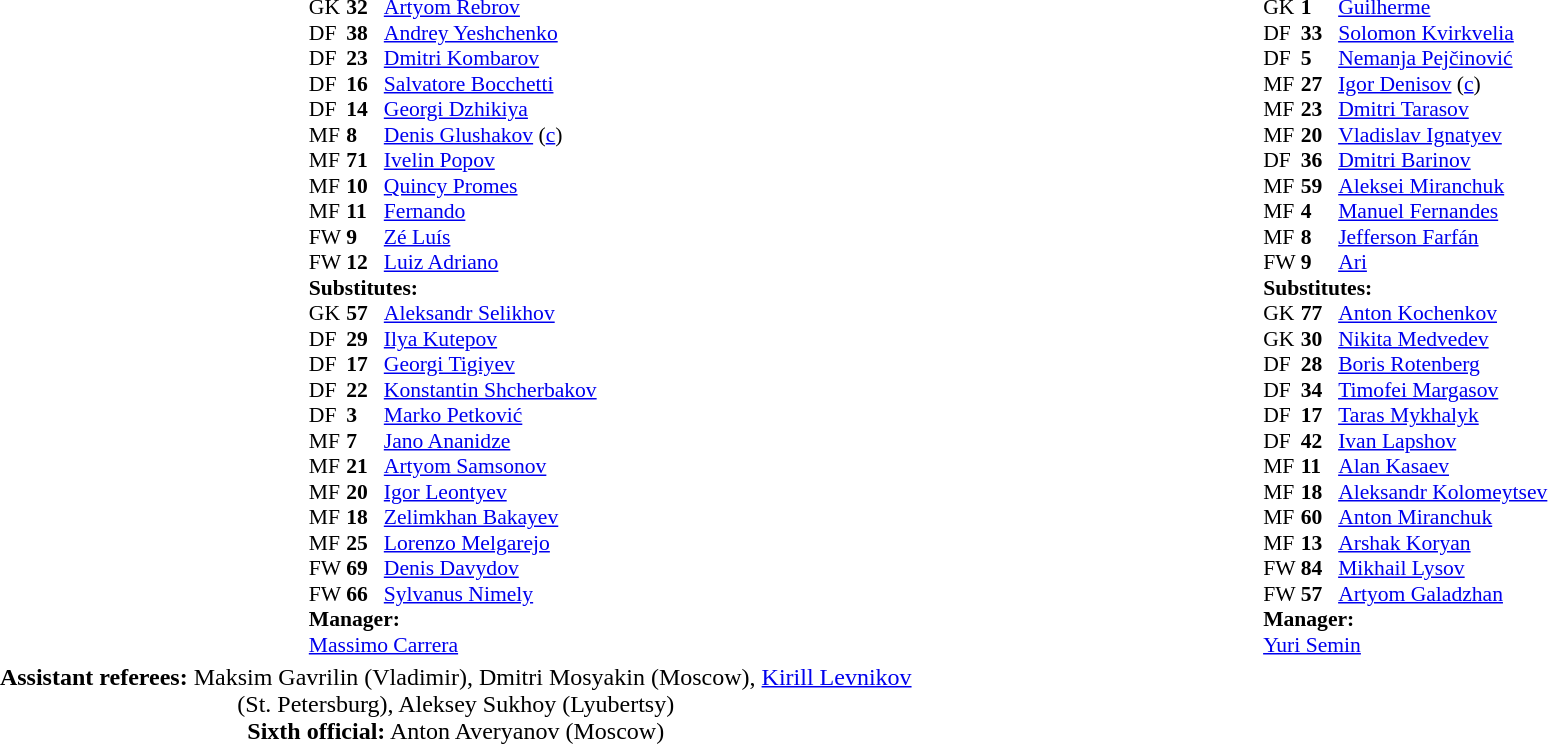<table width="100%">
<tr>
<td valign="top" width="50%" align=center><br><table style="font-size: 90%" cellspacing="0" cellpadding="0">
<tr>
<th width=25></th>
<th width=25></th>
</tr>
<tr>
<td>GK</td>
<td><strong>32</strong></td>
<td> <a href='#'>Artyom Rebrov</a></td>
</tr>
<tr>
<td>DF</td>
<td><strong>38</strong></td>
<td> <a href='#'>Andrey Yeshchenko</a></td>
<td></td>
</tr>
<tr>
<td>DF</td>
<td><strong>23</strong></td>
<td> <a href='#'>Dmitri Kombarov</a></td>
</tr>
<tr>
<td>DF</td>
<td><strong>16</strong></td>
<td> <a href='#'>Salvatore Bocchetti</a></td>
<td></td>
</tr>
<tr>
<td>DF</td>
<td><strong>14</strong></td>
<td> <a href='#'>Georgi Dzhikiya</a></td>
<td></td>
</tr>
<tr>
<td>MF</td>
<td><strong>8</strong></td>
<td> <a href='#'>Denis Glushakov</a> (<a href='#'>c</a>)</td>
</tr>
<tr>
<td>MF</td>
<td><strong>71</strong></td>
<td> <a href='#'>Ivelin Popov</a></td>
<td></td>
</tr>
<tr>
<td>MF</td>
<td><strong>10</strong></td>
<td> <a href='#'>Quincy Promes</a></td>
</tr>
<tr>
<td>MF</td>
<td><strong>11</strong></td>
<td> <a href='#'>Fernando</a></td>
</tr>
<tr>
<td>FW</td>
<td><strong>9</strong></td>
<td> <a href='#'>Zé Luís</a></td>
<td></td>
</tr>
<tr>
<td>FW</td>
<td><strong>12</strong></td>
<td> <a href='#'>Luiz Adriano</a></td>
<td></td>
</tr>
<tr>
<td colspan=4><strong>Substitutes:</strong></td>
</tr>
<tr>
<td>GK</td>
<td><strong>57</strong></td>
<td> <a href='#'>Aleksandr Selikhov</a></td>
</tr>
<tr>
<td>DF</td>
<td><strong>29</strong></td>
<td> <a href='#'>Ilya Kutepov</a></td>
</tr>
<tr>
<td>DF</td>
<td><strong>17</strong></td>
<td> <a href='#'>Georgi Tigiyev</a></td>
</tr>
<tr>
<td>DF</td>
<td><strong>22</strong></td>
<td> <a href='#'>Konstantin Shcherbakov</a></td>
</tr>
<tr>
<td>DF</td>
<td><strong>3</strong></td>
<td> <a href='#'>Marko Petković</a></td>
</tr>
<tr>
<td>MF</td>
<td><strong>7</strong></td>
<td> <a href='#'>Jano Ananidze</a></td>
<td></td>
</tr>
<tr>
<td>MF</td>
<td><strong>21</strong></td>
<td> <a href='#'>Artyom Samsonov</a></td>
</tr>
<tr>
<td>MF</td>
<td><strong>20</strong></td>
<td> <a href='#'>Igor Leontyev</a></td>
</tr>
<tr>
<td>MF</td>
<td><strong>18</strong></td>
<td> <a href='#'>Zelimkhan Bakayev</a></td>
</tr>
<tr>
<td>MF</td>
<td><strong>25</strong></td>
<td> <a href='#'>Lorenzo Melgarejo</a></td>
<td></td>
</tr>
<tr>
<td>FW</td>
<td><strong>69</strong></td>
<td> <a href='#'>Denis Davydov</a></td>
</tr>
<tr>
<td>FW</td>
<td><strong>66</strong></td>
<td> <a href='#'>Sylvanus Nimely</a></td>
</tr>
<tr>
<td colspan=4><strong>Manager:</strong></td>
</tr>
<tr>
<td colspan=4> <a href='#'>Massimo Carrera</a></td>
</tr>
<tr>
</tr>
</table>
</td>
<td valign="top"></td>
<td valign="top"></td>
<td style="vertical-align:top; width:50%"><br><table style="font-size: 90%" cellspacing="0" cellpadding="0" align=center>
<tr>
<td colspan="4"></td>
</tr>
<tr>
<th width=25></th>
<th width=25></th>
</tr>
<tr>
<td>GK</td>
<td><strong>1</strong></td>
<td> <a href='#'>Guilherme</a></td>
</tr>
<tr>
<td>DF</td>
<td><strong>33</strong></td>
<td> <a href='#'>Solomon Kvirkvelia</a></td>
</tr>
<tr>
<td>DF</td>
<td><strong>5</strong></td>
<td> <a href='#'>Nemanja Pejčinović</a></td>
<td></td>
</tr>
<tr>
<td>MF</td>
<td><strong>27</strong></td>
<td> <a href='#'>Igor Denisov</a>  (<a href='#'>c</a>)</td>
<td></td>
</tr>
<tr>
<td>MF</td>
<td><strong>23</strong></td>
<td> <a href='#'>Dmitri Tarasov</a></td>
<td></td>
</tr>
<tr>
<td>MF</td>
<td><strong>20</strong></td>
<td> <a href='#'>Vladislav Ignatyev</a></td>
</tr>
<tr>
<td>DF</td>
<td><strong>36</strong></td>
<td> <a href='#'>Dmitri Barinov</a></td>
<td></td>
</tr>
<tr>
<td>MF</td>
<td><strong>59</strong></td>
<td> <a href='#'>Aleksei Miranchuk</a></td>
</tr>
<tr>
<td>MF</td>
<td><strong>4</strong></td>
<td> <a href='#'>Manuel Fernandes</a></td>
</tr>
<tr>
<td>MF</td>
<td><strong>8</strong></td>
<td> <a href='#'>Jefferson Farfán</a></td>
</tr>
<tr>
<td>FW</td>
<td><strong>9</strong></td>
<td> <a href='#'>Ari</a></td>
</tr>
<tr>
<td colspan=3><strong>Substitutes:</strong></td>
</tr>
<tr>
<td>GK</td>
<td><strong>77</strong></td>
<td> <a href='#'>Anton Kochenkov</a></td>
</tr>
<tr>
<td>GK</td>
<td><strong>30</strong></td>
<td> <a href='#'>Nikita Medvedev</a></td>
</tr>
<tr>
<td>DF</td>
<td><strong>28</strong></td>
<td> <a href='#'>Boris Rotenberg</a></td>
</tr>
<tr>
<td>DF</td>
<td><strong>34</strong></td>
<td> <a href='#'>Timofei Margasov</a></td>
</tr>
<tr>
<td>DF</td>
<td><strong>17</strong></td>
<td> <a href='#'>Taras Mykhalyk</a></td>
</tr>
<tr>
<td>DF</td>
<td><strong>42</strong></td>
<td> <a href='#'>Ivan Lapshov</a></td>
</tr>
<tr>
<td>MF</td>
<td><strong>11</strong></td>
<td> <a href='#'>Alan Kasaev</a></td>
</tr>
<tr>
<td>MF</td>
<td><strong>18</strong></td>
<td> <a href='#'>Aleksandr Kolomeytsev</a></td>
<td></td>
</tr>
<tr>
<td>MF</td>
<td><strong>60</strong></td>
<td> <a href='#'>Anton Miranchuk</a></td>
<td></td>
</tr>
<tr>
<td>MF</td>
<td><strong>13</strong></td>
<td> <a href='#'>Arshak Koryan</a></td>
</tr>
<tr>
<td>FW</td>
<td><strong>84</strong></td>
<td> <a href='#'>Mikhail Lysov</a></td>
</tr>
<tr>
<td>FW</td>
<td><strong>57</strong></td>
<td> <a href='#'>Artyom Galadzhan</a></td>
</tr>
<tr>
<td colspan=3><strong>Manager:</strong></td>
</tr>
<tr>
<td colspan=4> <a href='#'>Yuri Semin</a></td>
</tr>
<tr>
</tr>
</table>
</td>
</tr>
<tr>
<td colspan=2 align=center><strong>Assistant referees:</strong> Maksim Gavrilin (Vladimir), Dmitri Mosyakin (Moscow), <a href='#'>Kirill Levnikov</a> (St. Petersburg), Aleksey Sukhoy (Lyubertsy)<br><strong>Sixth official:</strong> Anton Averyanov (Moscow)</td>
</tr>
</table>
